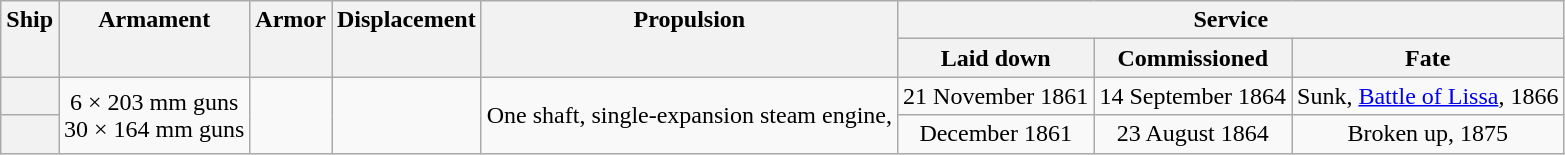<table class="wikitable plainrowheaders" style="text-align: center;">
<tr valign="top">
<th scope="col" rowspan="2">Ship</th>
<th scope="col" rowspan="2">Armament</th>
<th scope="col" rowspan="2">Armor</th>
<th scope="col" rowspan="2">Displacement</th>
<th scope="col" rowspan="2">Propulsion</th>
<th scope="col" colspan="3">Service</th>
</tr>
<tr valign="top">
<th scope="col">Laid down</th>
<th scope="col">Commissioned</th>
<th scope="col">Fate</th>
</tr>
<tr valign="center">
<th scope="row"></th>
<td rowspan="2">6 × 203 mm guns<br>30 × 164 mm guns</td>
<td rowspan="2"></td>
<td rowspan="2"></td>
<td rowspan="2">One shaft, single-expansion steam engine, </td>
<td>21 November 1861</td>
<td>14 September 1864</td>
<td>Sunk, <a href='#'>Battle of Lissa</a>, 1866</td>
</tr>
<tr valign="center">
<th scope="row"></th>
<td>December 1861</td>
<td>23 August 1864</td>
<td>Broken up, 1875</td>
</tr>
</table>
